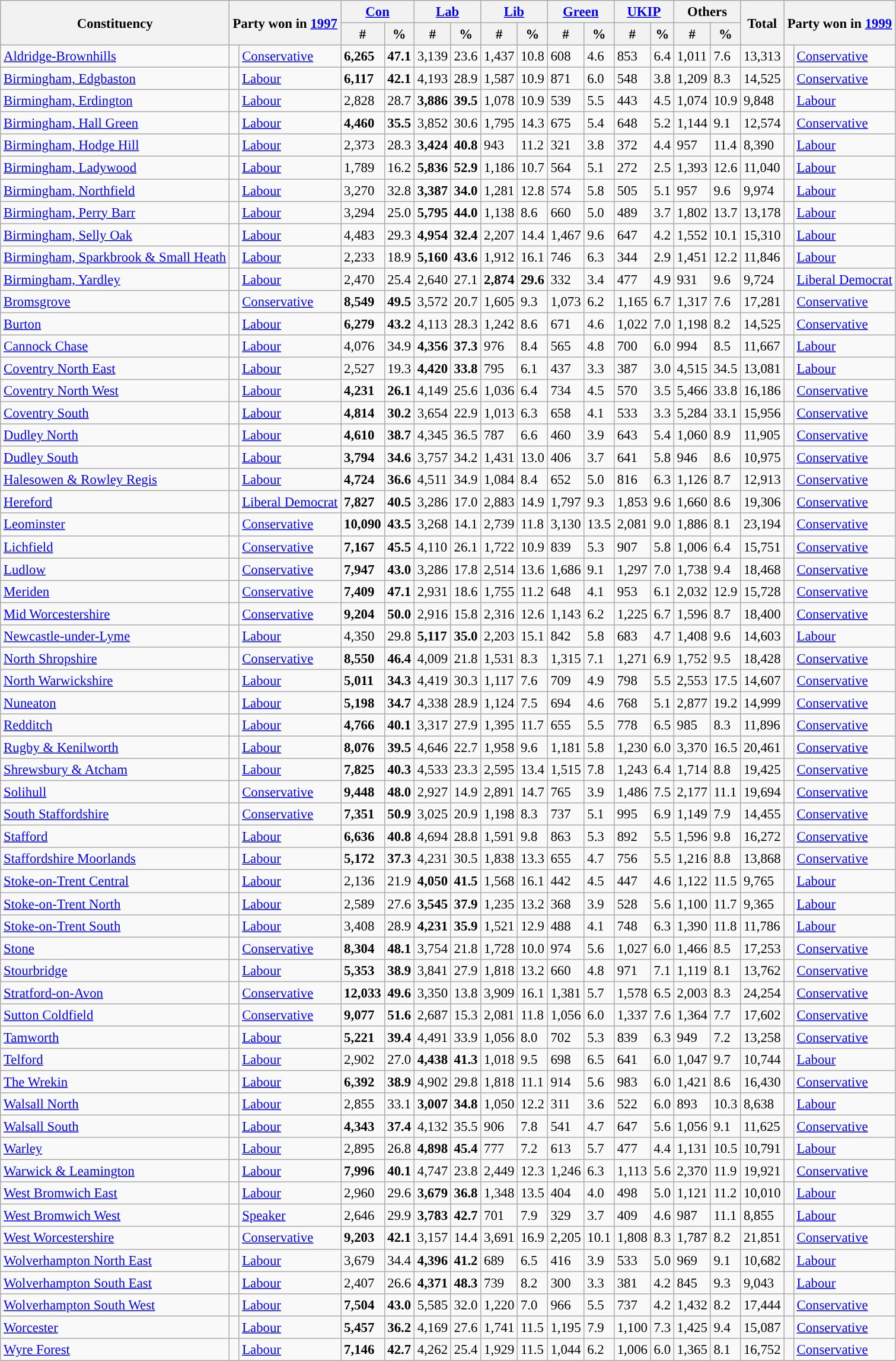<table class="wikitable sortable" style="font-size: 95%;">
<tr>
<th rowspan="2">Constituency</th>
<th colspan="2" rowspan="2">Party won in <a href='#'>1997</a></th>
<th colspan="2"><a href='#'>Con</a></th>
<th colspan="2"><a href='#'>Lab</a></th>
<th colspan="2"><a href='#'>Lib</a></th>
<th colspan="2"><a href='#'>Green</a></th>
<th colspan="2"><a href='#'>UKIP</a></th>
<th colspan="2">Others</th>
<th rowspan="2">Total</th>
<th colspan="2" rowspan="2">Party won in <a href='#'>1999</a></th>
</tr>
<tr>
<th>#</th>
<th>%</th>
<th>#</th>
<th>%</th>
<th>#</th>
<th>%</th>
<th>#</th>
<th>%</th>
<th>#</th>
<th>%</th>
<th>#</th>
<th>%</th>
</tr>
<tr>
<td><a href='#'>Aldridge-Brownhills</a></td>
<td style="color:inherit;background:"> </td>
<td><a href='#'>Conservative</a></td>
<td><strong>6,265</strong></td>
<td><strong>47.1</strong></td>
<td>3,139</td>
<td>23.6</td>
<td>1,437</td>
<td>10.8</td>
<td>608</td>
<td>4.6</td>
<td>853</td>
<td>6.4</td>
<td>1,011</td>
<td>7.6</td>
<td>13,313</td>
<td style="color:inherit;background:"> </td>
<td><a href='#'>Conservative</a></td>
</tr>
<tr>
<td><a href='#'>Birmingham, Edgbaston</a></td>
<td style="color:inherit;background:"> </td>
<td><a href='#'>Labour</a></td>
<td><strong>6,117</strong></td>
<td><strong>42.1</strong></td>
<td>4,193</td>
<td>28.9</td>
<td>1,587</td>
<td>10.9</td>
<td>871</td>
<td>6.0</td>
<td>548</td>
<td>3.8</td>
<td>1,209</td>
<td>8.3</td>
<td>14,525</td>
<td style="color:inherit;background:"> </td>
<td><a href='#'>Conservative</a></td>
</tr>
<tr>
<td><a href='#'>Birmingham, Erdington</a></td>
<td style="color:inherit;background:"> </td>
<td><a href='#'>Labour</a></td>
<td>2,828</td>
<td>28.7</td>
<td><strong>3,886</strong></td>
<td><strong>39.5</strong></td>
<td>1,078</td>
<td>10.9</td>
<td>539</td>
<td>5.5</td>
<td>443</td>
<td>4.5</td>
<td>1,074</td>
<td>10.9</td>
<td>9,848</td>
<td style="color:inherit;background:"> </td>
<td><a href='#'>Labour</a></td>
</tr>
<tr>
<td><a href='#'>Birmingham, Hall Green</a></td>
<td style="color:inherit;background:"> </td>
<td><a href='#'>Labour</a></td>
<td><strong>4,460</strong></td>
<td><strong>35.5</strong></td>
<td>3,852</td>
<td>30.6</td>
<td>1,795</td>
<td>14.3</td>
<td>675</td>
<td>5.4</td>
<td>648</td>
<td>5.2</td>
<td>1,144</td>
<td>9.1</td>
<td>12,574</td>
<td style="color:inherit;background:"> </td>
<td><a href='#'>Conservative</a></td>
</tr>
<tr>
<td><a href='#'>Birmingham, Hodge Hill</a></td>
<td style="color:inherit;background:"> </td>
<td><a href='#'>Labour</a></td>
<td>2,373</td>
<td>28.3</td>
<td><strong>3,424</strong></td>
<td><strong>40.8</strong></td>
<td>943</td>
<td>11.2</td>
<td>321</td>
<td>3.8</td>
<td>372</td>
<td>4.4</td>
<td>957</td>
<td>11.4</td>
<td>8,390</td>
<td style="color:inherit;background:"> </td>
<td><a href='#'>Labour</a></td>
</tr>
<tr>
<td><a href='#'>Birmingham, Ladywood</a></td>
<td style="color:inherit;background:"> </td>
<td><a href='#'>Labour</a></td>
<td>1,789</td>
<td>16.2</td>
<td><strong>5,836</strong></td>
<td><strong>52.9</strong></td>
<td>1,186</td>
<td>10.7</td>
<td>564</td>
<td>5.1</td>
<td>272</td>
<td>2.5</td>
<td>1,393</td>
<td>12.6</td>
<td>11,040</td>
<td style="color:inherit;background:"> </td>
<td><a href='#'>Labour</a></td>
</tr>
<tr>
<td><a href='#'>Birmingham, Northfield</a></td>
<td style="color:inherit;background:"> </td>
<td><a href='#'>Labour</a></td>
<td>3,270</td>
<td>32.8</td>
<td><strong>3,387</strong></td>
<td><strong>34.0</strong></td>
<td>1,281</td>
<td>12.8</td>
<td>574</td>
<td>5.8</td>
<td>505</td>
<td>5.1</td>
<td>957</td>
<td>9.6</td>
<td>9,974</td>
<td style="color:inherit;background:"> </td>
<td><a href='#'>Labour</a></td>
</tr>
<tr>
<td><a href='#'>Birmingham, Perry Barr</a></td>
<td style="color:inherit;background:"> </td>
<td><a href='#'>Labour</a></td>
<td>3,294</td>
<td>25.0</td>
<td><strong>5,795</strong></td>
<td><strong>44.0</strong></td>
<td>1,138</td>
<td>8.6</td>
<td>660</td>
<td>5.0</td>
<td>489</td>
<td>3.7</td>
<td>1,802</td>
<td>13.7</td>
<td>13,178</td>
<td style="color:inherit;background:"> </td>
<td><a href='#'>Labour</a></td>
</tr>
<tr>
<td><a href='#'>Birmingham, Selly Oak</a></td>
<td style="color:inherit;background:"> </td>
<td><a href='#'>Labour</a></td>
<td>4,483</td>
<td>29.3</td>
<td><strong>4,954</strong></td>
<td><strong>32.4</strong></td>
<td>2,207</td>
<td>14.4</td>
<td>1,467</td>
<td>9.6</td>
<td>647</td>
<td>4.2</td>
<td>1,552</td>
<td>10.1</td>
<td>15,310</td>
<td style="color:inherit;background:"> </td>
<td><a href='#'>Labour</a></td>
</tr>
<tr>
<td><a href='#'>Birmingham, Sparkbrook & Small Heath</a></td>
<td style="color:inherit;background:"> </td>
<td><a href='#'>Labour</a></td>
<td>2,233</td>
<td>18.9</td>
<td><strong>5,160</strong></td>
<td><strong>43.6</strong></td>
<td>1,912</td>
<td>16.1</td>
<td>746</td>
<td>6.3</td>
<td>344</td>
<td>2.9</td>
<td>1,451</td>
<td>12.2</td>
<td>11,846</td>
<td style="color:inherit;background:"> </td>
<td><a href='#'>Labour</a></td>
</tr>
<tr>
<td><a href='#'>Birmingham, Yardley</a></td>
<td style="color:inherit;background:"> </td>
<td><a href='#'>Labour</a></td>
<td>2,470</td>
<td>25.4</td>
<td>2,640</td>
<td>27.1</td>
<td><strong>2,874</strong></td>
<td><strong>29.6</strong></td>
<td>332</td>
<td>3.4</td>
<td>477</td>
<td>4.9</td>
<td>931</td>
<td>9.6</td>
<td>9,724</td>
<td style="color:inherit;background:"></td>
<td><a href='#'>Liberal Democrat</a></td>
</tr>
<tr>
<td><a href='#'>Bromsgrove</a></td>
<td style="color:inherit;background:"> </td>
<td><a href='#'>Conservative</a></td>
<td><strong>8,549</strong></td>
<td><strong>49.5</strong></td>
<td>3,572</td>
<td>20.7</td>
<td>1,605</td>
<td>9.3</td>
<td>1,073</td>
<td>6.2</td>
<td>1,165</td>
<td>6.7</td>
<td>1,317</td>
<td>7.6</td>
<td>17,281</td>
<td style="color:inherit;background:"> </td>
<td><a href='#'>Conservative</a></td>
</tr>
<tr>
<td><a href='#'>Burton</a></td>
<td style="color:inherit;background:"> </td>
<td><a href='#'>Labour</a></td>
<td><strong>6,279</strong></td>
<td><strong>43.2</strong></td>
<td>4,113</td>
<td>28.3</td>
<td>1,242</td>
<td>8.6</td>
<td>671</td>
<td>4.6</td>
<td>1,022</td>
<td>7.0</td>
<td>1,198</td>
<td>8.2</td>
<td>14,525</td>
<td style="color:inherit;background:"> </td>
<td><a href='#'>Conservative</a></td>
</tr>
<tr>
<td><a href='#'>Cannock Chase</a></td>
<td style="color:inherit;background:"> </td>
<td><a href='#'>Labour</a></td>
<td>4,076</td>
<td>34.9</td>
<td><strong>4,356</strong></td>
<td><strong>37.3</strong></td>
<td>976</td>
<td>8.4</td>
<td>565</td>
<td>4.8</td>
<td>700</td>
<td>6.0</td>
<td>994</td>
<td>8.5</td>
<td>11,667</td>
<td style="color:inherit;background:"> </td>
<td><a href='#'>Labour</a></td>
</tr>
<tr>
<td><a href='#'>Coventry North East</a></td>
<td style="color:inherit;background:"> </td>
<td><a href='#'>Labour</a></td>
<td>2,527</td>
<td>19.3</td>
<td><strong>4,420</strong></td>
<td><strong>33.8</strong></td>
<td>795</td>
<td>6.1</td>
<td>437</td>
<td>3.3</td>
<td>387</td>
<td>3.0</td>
<td>4,515</td>
<td>34.5</td>
<td>13,081</td>
<td style="color:inherit;background:"> </td>
<td><a href='#'>Labour</a></td>
</tr>
<tr>
<td><a href='#'>Coventry North West</a></td>
<td style="color:inherit;background:"> </td>
<td><a href='#'>Labour</a></td>
<td><strong>4,231</strong></td>
<td><strong>26.1</strong></td>
<td>4,149</td>
<td>25.6</td>
<td>1,036</td>
<td>6.4</td>
<td>734</td>
<td>4.5</td>
<td>570</td>
<td>3.5</td>
<td>5,466</td>
<td>33.8</td>
<td>16,186</td>
<td style="color:inherit;background:"> </td>
<td><a href='#'>Conservative</a></td>
</tr>
<tr>
<td><a href='#'>Coventry South</a></td>
<td style="color:inherit;background:"> </td>
<td><a href='#'>Labour</a></td>
<td><strong>4,814</strong></td>
<td><strong>30.2</strong></td>
<td>3,654</td>
<td>22.9</td>
<td>1,013</td>
<td>6.3</td>
<td>658</td>
<td>4.1</td>
<td>533</td>
<td>3.3</td>
<td>5,284</td>
<td>33.1</td>
<td>15,956</td>
<td style="color:inherit;background:"> </td>
<td><a href='#'>Conservative</a></td>
</tr>
<tr>
<td><a href='#'>Dudley North</a></td>
<td style="color:inherit;background:"> </td>
<td><a href='#'>Labour</a></td>
<td><strong>4,610</strong></td>
<td><strong>38.7</strong></td>
<td>4,345</td>
<td>36.5</td>
<td>787</td>
<td>6.6</td>
<td>460</td>
<td>3.9</td>
<td>643</td>
<td>5.4</td>
<td>1,060</td>
<td>8.9</td>
<td>11,905</td>
<td style="color:inherit;background:"> </td>
<td><a href='#'>Conservative</a></td>
</tr>
<tr>
<td><a href='#'>Dudley South</a></td>
<td style="color:inherit;background:"> </td>
<td><a href='#'>Labour</a></td>
<td><strong>3,794</strong></td>
<td><strong>34.6</strong></td>
<td>3,757</td>
<td>34.2</td>
<td>1,431</td>
<td>13.0</td>
<td>406</td>
<td>3.7</td>
<td>641</td>
<td>5.8</td>
<td>946</td>
<td>8.6</td>
<td>10,975</td>
<td style="color:inherit;background:"> </td>
<td><a href='#'>Conservative</a></td>
</tr>
<tr>
<td><a href='#'>Halesowen & Rowley Regis</a></td>
<td style="color:inherit;background:"> </td>
<td><a href='#'>Labour</a></td>
<td><strong>4,724</strong></td>
<td><strong>36.6</strong></td>
<td>4,511</td>
<td>34.9</td>
<td>1,084</td>
<td>8.4</td>
<td>652</td>
<td>5.0</td>
<td>816</td>
<td>6.3</td>
<td>1,126</td>
<td>8.7</td>
<td>12,913</td>
<td style="color:inherit;background:"> </td>
<td><a href='#'>Conservative</a></td>
</tr>
<tr>
<td><a href='#'>Hereford</a></td>
<td style="color:inherit;background:"></td>
<td><a href='#'>Liberal Democrat</a></td>
<td><strong>7,827</strong></td>
<td><strong>40.5</strong></td>
<td>3,286</td>
<td>17.0</td>
<td>2,883</td>
<td>14.9</td>
<td>1,797</td>
<td>9.3</td>
<td>1,853</td>
<td>9.6</td>
<td>1,660</td>
<td>8.6</td>
<td>19,306</td>
<td style="color:inherit;background:"> </td>
<td><a href='#'>Conservative</a></td>
</tr>
<tr>
<td><a href='#'>Leominster</a></td>
<td style="color:inherit;background:"> </td>
<td><a href='#'>Conservative</a></td>
<td><strong>10,090</strong></td>
<td><strong>43.5</strong></td>
<td>3,268</td>
<td>14.1</td>
<td>2,739</td>
<td>11.8</td>
<td>3,130</td>
<td>13.5</td>
<td>2,081</td>
<td>9.0</td>
<td>1,886</td>
<td>8.1</td>
<td>23,194</td>
<td style="color:inherit;background:"> </td>
<td><a href='#'>Conservative</a></td>
</tr>
<tr>
<td><a href='#'>Lichfield</a></td>
<td style="color:inherit;background:"> </td>
<td><a href='#'>Conservative</a></td>
<td><strong>7,167</strong></td>
<td><strong>45.5</strong></td>
<td>4,110</td>
<td>26.1</td>
<td>1,722</td>
<td>10.9</td>
<td>839</td>
<td>5.3</td>
<td>907</td>
<td>5.8</td>
<td>1,006</td>
<td>6.4</td>
<td>15,751</td>
<td style="color:inherit;background:"> </td>
<td><a href='#'>Conservative</a></td>
</tr>
<tr>
<td><a href='#'>Ludlow</a></td>
<td style="color:inherit;background:"> </td>
<td><a href='#'>Conservative</a></td>
<td><strong>7,947</strong></td>
<td><strong>43.0</strong></td>
<td>3,286</td>
<td>17.8</td>
<td>2,514</td>
<td>13.6</td>
<td>1,686</td>
<td>9.1</td>
<td>1,297</td>
<td>7.0</td>
<td>1,738</td>
<td>9.4</td>
<td>18,468</td>
<td style="color:inherit;background:"> </td>
<td><a href='#'>Conservative</a></td>
</tr>
<tr>
<td><a href='#'>Meriden</a></td>
<td style="color:inherit;background:"> </td>
<td><a href='#'>Conservative</a></td>
<td><strong>7,409</strong></td>
<td><strong>47.1</strong></td>
<td>2,931</td>
<td>18.6</td>
<td>1,755</td>
<td>11.2</td>
<td>648</td>
<td>4.1</td>
<td>953</td>
<td>6.1</td>
<td>2,032</td>
<td>12.9</td>
<td>15,728</td>
<td style="color:inherit;background:"> </td>
<td><a href='#'>Conservative</a></td>
</tr>
<tr>
<td><a href='#'>Mid Worcestershire</a></td>
<td style="color:inherit;background:"> </td>
<td><a href='#'>Conservative</a></td>
<td><strong>9,204</strong></td>
<td><strong>50.0</strong></td>
<td>2,916</td>
<td>15.8</td>
<td>2,316</td>
<td>12.6</td>
<td>1,143</td>
<td>6.2</td>
<td>1,225</td>
<td>6.7</td>
<td>1,596</td>
<td>8.7</td>
<td>18,400</td>
<td style="color:inherit;background:"> </td>
<td><a href='#'>Conservative</a></td>
</tr>
<tr>
<td><a href='#'>Newcastle-under-Lyme</a></td>
<td style="color:inherit;background:"> </td>
<td><a href='#'>Labour</a></td>
<td>4,350</td>
<td>29.8</td>
<td><strong>5,117</strong></td>
<td><strong>35.0</strong></td>
<td>2,203</td>
<td>15.1</td>
<td>842</td>
<td>5.8</td>
<td>683</td>
<td>4.7</td>
<td>1,408</td>
<td>9.6</td>
<td>14,603</td>
<td style="color:inherit;background:"> </td>
<td><a href='#'>Labour</a></td>
</tr>
<tr>
<td><a href='#'>North Shropshire</a></td>
<td style="color:inherit;background:"> </td>
<td><a href='#'>Conservative</a></td>
<td><strong>8,550</strong></td>
<td><strong>46.4</strong></td>
<td>4,009</td>
<td>21.8</td>
<td>1,531</td>
<td>8.3</td>
<td>1,315</td>
<td>7.1</td>
<td>1,271</td>
<td>6.9</td>
<td>1,752</td>
<td>9.5</td>
<td>18,428</td>
<td style="color:inherit;background:"> </td>
<td><a href='#'>Conservative</a></td>
</tr>
<tr>
<td><a href='#'>North Warwickshire</a></td>
<td style="color:inherit;background:"> </td>
<td><a href='#'>Labour</a></td>
<td><strong>5,011</strong></td>
<td><strong>34.3</strong></td>
<td>4,419</td>
<td>30.3</td>
<td>1,117</td>
<td>7.6</td>
<td>709</td>
<td>4.9</td>
<td>798</td>
<td>5.5</td>
<td>2,553</td>
<td>17.5</td>
<td>14,607</td>
<td style="color:inherit;background:"> </td>
<td><a href='#'>Conservative</a></td>
</tr>
<tr>
<td><a href='#'>Nuneaton</a></td>
<td style="color:inherit;background:"> </td>
<td><a href='#'>Labour</a></td>
<td><strong>5,198</strong></td>
<td><strong>34.7</strong></td>
<td>4,338</td>
<td>28.9</td>
<td>1,124</td>
<td>7.5</td>
<td>694</td>
<td>4.6</td>
<td>768</td>
<td>5.1</td>
<td>2,877</td>
<td>19.2</td>
<td>14,999</td>
<td style="color:inherit;background:"> </td>
<td><a href='#'>Conservative</a></td>
</tr>
<tr>
<td><a href='#'>Redditch</a></td>
<td style="color:inherit;background:"> </td>
<td><a href='#'>Labour</a></td>
<td><strong>4,766</strong></td>
<td><strong>40.1</strong></td>
<td>3,317</td>
<td>27.9</td>
<td>1,395</td>
<td>11.7</td>
<td>655</td>
<td>5.5</td>
<td>778</td>
<td>6.5</td>
<td>985</td>
<td>8.3</td>
<td>11,896</td>
<td style="color:inherit;background:"> </td>
<td><a href='#'>Conservative</a></td>
</tr>
<tr>
<td><a href='#'>Rugby & Kenilworth</a></td>
<td style="color:inherit;background:"> </td>
<td><a href='#'>Labour</a></td>
<td><strong>8,076</strong></td>
<td><strong>39.5</strong></td>
<td>4,646</td>
<td>22.7</td>
<td>1,958</td>
<td>9.6</td>
<td>1,181</td>
<td>5.8</td>
<td>1,230</td>
<td>6.0</td>
<td>3,370</td>
<td>16.5</td>
<td>20,461</td>
<td style="color:inherit;background:"> </td>
<td><a href='#'>Conservative</a></td>
</tr>
<tr>
<td><a href='#'>Shrewsbury & Atcham</a></td>
<td style="color:inherit;background:"> </td>
<td><a href='#'>Labour</a></td>
<td><strong>7,825</strong></td>
<td><strong>40.3</strong></td>
<td>4,533</td>
<td>23.3</td>
<td>2,595</td>
<td>13.4</td>
<td>1,515</td>
<td>7.8</td>
<td>1,243</td>
<td>6.4</td>
<td>1,714</td>
<td>8.8</td>
<td>19,425</td>
<td style="color:inherit;background:"> </td>
<td><a href='#'>Conservative</a></td>
</tr>
<tr>
<td><a href='#'>Solihull</a></td>
<td style="color:inherit;background:"> </td>
<td><a href='#'>Conservative</a></td>
<td><strong>9,448</strong></td>
<td><strong>48.0</strong></td>
<td>2,927</td>
<td>14.9</td>
<td>2,891</td>
<td>14.7</td>
<td>765</td>
<td>3.9</td>
<td>1,486</td>
<td>7.5</td>
<td>2,177</td>
<td>11.1</td>
<td>19,694</td>
<td style="color:inherit;background:"> </td>
<td><a href='#'>Conservative</a></td>
</tr>
<tr>
<td><a href='#'>South Staffordshire</a></td>
<td style="color:inherit;background:"> </td>
<td><a href='#'>Conservative</a></td>
<td><strong>7,351</strong></td>
<td><strong>50.9</strong></td>
<td>3,025</td>
<td>20.9</td>
<td>1,198</td>
<td>8.3</td>
<td>737</td>
<td>5.1</td>
<td>995</td>
<td>6.9</td>
<td>1,149</td>
<td>7.9</td>
<td>14,455</td>
<td style="color:inherit;background:"> </td>
<td><a href='#'>Conservative</a></td>
</tr>
<tr>
<td><a href='#'>Stafford</a></td>
<td style="color:inherit;background:"> </td>
<td><a href='#'>Labour</a></td>
<td><strong>6,636</strong></td>
<td><strong>40.8</strong></td>
<td>4,694</td>
<td>28.8</td>
<td>1,591</td>
<td>9.8</td>
<td>863</td>
<td>5.3</td>
<td>892</td>
<td>5.5</td>
<td>1,596</td>
<td>9.8</td>
<td>16,272</td>
<td style="color:inherit;background:"> </td>
<td><a href='#'>Conservative</a></td>
</tr>
<tr>
<td><a href='#'>Staffordshire Moorlands</a></td>
<td style="color:inherit;background:"> </td>
<td><a href='#'>Labour</a></td>
<td><strong>5,172</strong></td>
<td><strong>37.3</strong></td>
<td>4,231</td>
<td>30.5</td>
<td>1,838</td>
<td>13.3</td>
<td>655</td>
<td>4.7</td>
<td>756</td>
<td>5.5</td>
<td>1,216</td>
<td>8.8</td>
<td>13,868</td>
<td style="color:inherit;background:"> </td>
<td><a href='#'>Conservative</a></td>
</tr>
<tr>
<td><a href='#'>Stoke-on-Trent Central</a></td>
<td style="color:inherit;background:"> </td>
<td><a href='#'>Labour</a></td>
<td>2,136</td>
<td>21.9</td>
<td><strong>4,050</strong></td>
<td><strong>41.5</strong></td>
<td>1,568</td>
<td>16.1</td>
<td>442</td>
<td>4.5</td>
<td>447</td>
<td>4.6</td>
<td>1,122</td>
<td>11.5</td>
<td>9,765</td>
<td style="color:inherit;background:"> </td>
<td><a href='#'>Labour</a></td>
</tr>
<tr>
<td><a href='#'>Stoke-on-Trent North</a></td>
<td style="color:inherit;background:"> </td>
<td><a href='#'>Labour</a></td>
<td>2,589</td>
<td>27.6</td>
<td><strong>3,545</strong></td>
<td><strong>37.9</strong></td>
<td>1,235</td>
<td>13.2</td>
<td>368</td>
<td>3.9</td>
<td>528</td>
<td>5.6</td>
<td>1,100</td>
<td>11.7</td>
<td>9,365</td>
<td style="color:inherit;background:"> </td>
<td><a href='#'>Labour</a></td>
</tr>
<tr>
<td><a href='#'>Stoke-on-Trent South</a></td>
<td style="color:inherit;background:"> </td>
<td><a href='#'>Labour</a></td>
<td>3,408</td>
<td>28.9</td>
<td><strong>4,231</strong></td>
<td><strong>35.9</strong></td>
<td>1,521</td>
<td>12.9</td>
<td>488</td>
<td>4.1</td>
<td>748</td>
<td>6.3</td>
<td>1,390</td>
<td>11.8</td>
<td>11,786</td>
<td style="color:inherit;background:"> </td>
<td><a href='#'>Labour</a></td>
</tr>
<tr>
<td><a href='#'>Stone</a></td>
<td style="color:inherit;background:"> </td>
<td><a href='#'>Conservative</a></td>
<td><strong>8,304</strong></td>
<td><strong>48.1</strong></td>
<td>3,754</td>
<td>21.8</td>
<td>1,728</td>
<td>10.0</td>
<td>974</td>
<td>5.6</td>
<td>1,027</td>
<td>6.0</td>
<td>1,466</td>
<td>8.5</td>
<td>17,253</td>
<td style="color:inherit;background:"> </td>
<td><a href='#'>Conservative</a></td>
</tr>
<tr>
<td><a href='#'>Stourbridge</a></td>
<td style="color:inherit;background:"> </td>
<td><a href='#'>Labour</a></td>
<td><strong>5,353</strong></td>
<td><strong>38.9</strong></td>
<td>3,841</td>
<td>27.9</td>
<td>1,818</td>
<td>13.2</td>
<td>660</td>
<td>4.8</td>
<td>971</td>
<td>7.1</td>
<td>1,119</td>
<td>8.1</td>
<td>13,762</td>
<td style="color:inherit;background:"> </td>
<td><a href='#'>Conservative</a></td>
</tr>
<tr>
<td><a href='#'>Stratford-on-Avon</a></td>
<td style="color:inherit;background:"> </td>
<td><a href='#'>Conservative</a></td>
<td><strong>12,033</strong></td>
<td><strong>49.6</strong></td>
<td>3,350</td>
<td>13.8</td>
<td>3,909</td>
<td>16.1</td>
<td>1,381</td>
<td>5.7</td>
<td>1,578</td>
<td>6.5</td>
<td>2,003</td>
<td>8.3</td>
<td>24,254</td>
<td style="color:inherit;background:"> </td>
<td><a href='#'>Conservative</a></td>
</tr>
<tr>
<td><a href='#'>Sutton Coldfield</a></td>
<td style="color:inherit;background:"> </td>
<td><a href='#'>Conservative</a></td>
<td><strong>9,077</strong></td>
<td><strong>51.6</strong></td>
<td>2,687</td>
<td>15.3</td>
<td>2,081</td>
<td>11.8</td>
<td>1,056</td>
<td>6.0</td>
<td>1,337</td>
<td>7.6</td>
<td>1,364</td>
<td>7.7</td>
<td>17,602</td>
<td style="color:inherit;background:"> </td>
<td><a href='#'>Conservative</a></td>
</tr>
<tr>
<td><a href='#'>Tamworth</a></td>
<td style="color:inherit;background:"> </td>
<td><a href='#'>Labour</a></td>
<td><strong>5,221</strong></td>
<td><strong>39.4</strong></td>
<td>4,491</td>
<td>33.9</td>
<td>1,056</td>
<td>8.0</td>
<td>702</td>
<td>5.3</td>
<td>839</td>
<td>6.3</td>
<td>949</td>
<td>7.2</td>
<td>13,258</td>
<td style="color:inherit;background:"> </td>
<td><a href='#'>Conservative</a></td>
</tr>
<tr>
<td><a href='#'>Telford</a></td>
<td style="color:inherit;background:"> </td>
<td><a href='#'>Labour</a></td>
<td>2,902</td>
<td>27.0</td>
<td><strong>4,438</strong></td>
<td><strong>41.3</strong></td>
<td>1,018</td>
<td>9.5</td>
<td>698</td>
<td>6.5</td>
<td>641</td>
<td>6.0</td>
<td>1,047</td>
<td>9.7</td>
<td>10,744</td>
<td style="color:inherit;background:"> </td>
<td><a href='#'>Labour</a></td>
</tr>
<tr>
<td><a href='#'>The Wrekin</a></td>
<td style="color:inherit;background:"> </td>
<td><a href='#'>Labour</a></td>
<td><strong>6,392</strong></td>
<td><strong>38.9</strong></td>
<td>4,902</td>
<td>29.8</td>
<td>1,818</td>
<td>11.1</td>
<td>914</td>
<td>5.6</td>
<td>983</td>
<td>6.0</td>
<td>1,421</td>
<td>8.6</td>
<td>16,430</td>
<td style="color:inherit;background:"> </td>
<td><a href='#'>Conservative</a></td>
</tr>
<tr>
<td><a href='#'>Walsall North</a></td>
<td style="color:inherit;background:"> </td>
<td><a href='#'>Labour</a></td>
<td>2,855</td>
<td>33.1</td>
<td><strong>3,007</strong></td>
<td><strong>34.8</strong></td>
<td>1,050</td>
<td>12.2</td>
<td>311</td>
<td>3.6</td>
<td>522</td>
<td>6.0</td>
<td>893</td>
<td>10.3</td>
<td>8,638</td>
<td style="color:inherit;background:"> </td>
<td><a href='#'>Labour</a></td>
</tr>
<tr>
<td><a href='#'>Walsall South</a></td>
<td style="color:inherit;background:"> </td>
<td><a href='#'>Labour</a></td>
<td><strong>4,343</strong></td>
<td><strong>37.4</strong></td>
<td>4,132</td>
<td>35.5</td>
<td>906</td>
<td>7.8</td>
<td>541</td>
<td>4.7</td>
<td>647</td>
<td>5.6</td>
<td>1,056</td>
<td>9.1</td>
<td>11,625</td>
<td style="color:inherit;background:"> </td>
<td><a href='#'>Conservative</a></td>
</tr>
<tr>
<td><a href='#'>Warley</a></td>
<td style="color:inherit;background:"> </td>
<td><a href='#'>Labour</a></td>
<td>2,895</td>
<td>26.8</td>
<td><strong>4,898</strong></td>
<td><strong>45.4</strong></td>
<td>777</td>
<td>7.2</td>
<td>613</td>
<td>5.7</td>
<td>477</td>
<td>4.4</td>
<td>1,131</td>
<td>10.5</td>
<td>10,791</td>
<td style="color:inherit;background:"> </td>
<td><a href='#'>Labour</a></td>
</tr>
<tr>
<td><a href='#'>Warwick & Leamington</a></td>
<td style="color:inherit;background:"> </td>
<td><a href='#'>Labour</a></td>
<td><strong>7,996</strong></td>
<td><strong>40.1</strong></td>
<td>4,747</td>
<td>23.8</td>
<td>2,449</td>
<td>12.3</td>
<td>1,246</td>
<td>6.3</td>
<td>1,113</td>
<td>5.6</td>
<td>2,370</td>
<td>11.9</td>
<td>19,921</td>
<td style="color:inherit;background:"> </td>
<td><a href='#'>Conservative</a></td>
</tr>
<tr>
<td><a href='#'>West Bromwich East</a></td>
<td style="color:inherit;background:"> </td>
<td><a href='#'>Labour</a></td>
<td>2,960</td>
<td>29.6</td>
<td><strong>3,679</strong></td>
<td><strong>36.8</strong></td>
<td>1,348</td>
<td>13.5</td>
<td>404</td>
<td>4.0</td>
<td>498</td>
<td>5.0</td>
<td>1,121</td>
<td>11.2</td>
<td>10,010</td>
<td style="color:inherit;background:"> </td>
<td><a href='#'>Labour</a></td>
</tr>
<tr>
<td><a href='#'>West Bromwich West</a></td>
<td></td>
<td><a href='#'>Speaker</a></td>
<td>2,646</td>
<td>29.9</td>
<td><strong>3,783</strong></td>
<td><strong>42.7</strong></td>
<td>701</td>
<td>7.9</td>
<td>329</td>
<td>3.7</td>
<td>409</td>
<td>4.6</td>
<td>987</td>
<td>11.1</td>
<td>8,855</td>
<td style="color:inherit;background:"> </td>
<td><a href='#'>Labour</a></td>
</tr>
<tr>
<td><a href='#'>West Worcestershire</a></td>
<td style="color:inherit;background:"> </td>
<td><a href='#'>Conservative</a></td>
<td><strong>9,203</strong></td>
<td><strong>42.1</strong></td>
<td>3,157</td>
<td>14.4</td>
<td>3,691</td>
<td>16.9</td>
<td>2,205</td>
<td>10.1</td>
<td>1,808</td>
<td>8.3</td>
<td>1,787</td>
<td>8.2</td>
<td>21,851</td>
<td style="color:inherit;background:"> </td>
<td><a href='#'>Conservative</a></td>
</tr>
<tr>
<td><a href='#'>Wolverhampton North East</a></td>
<td style="color:inherit;background:"> </td>
<td><a href='#'>Labour</a></td>
<td>3,679</td>
<td>34.4</td>
<td><strong>4,396</strong></td>
<td><strong>41.2</strong></td>
<td>689</td>
<td>6.5</td>
<td>416</td>
<td>3.9</td>
<td>533</td>
<td>5.0</td>
<td>969</td>
<td>9.1</td>
<td>10,682</td>
<td style="color:inherit;background:"> </td>
<td><a href='#'>Labour</a></td>
</tr>
<tr>
<td><a href='#'>Wolverhampton South East</a></td>
<td style="color:inherit;background:"> </td>
<td><a href='#'>Labour</a></td>
<td>2,407</td>
<td>26.6</td>
<td><strong>4,371</strong></td>
<td><strong>48.3</strong></td>
<td>739</td>
<td>8.2</td>
<td>300</td>
<td>3.3</td>
<td>381</td>
<td>4.2</td>
<td>845</td>
<td>9.3</td>
<td>9,043</td>
<td style="color:inherit;background:"> </td>
<td><a href='#'>Labour</a></td>
</tr>
<tr>
<td><a href='#'>Wolverhampton South West</a></td>
<td style="color:inherit;background:"> </td>
<td><a href='#'>Labour</a></td>
<td><strong>7,504</strong></td>
<td><strong>43.0</strong></td>
<td>5,585</td>
<td>32.0</td>
<td>1,220</td>
<td>7.0</td>
<td>966</td>
<td>5.5</td>
<td>737</td>
<td>4.2</td>
<td>1,432</td>
<td>8.2</td>
<td>17,444</td>
<td style="color:inherit;background:"> </td>
<td><a href='#'>Conservative</a></td>
</tr>
<tr>
<td><a href='#'>Worcester</a></td>
<td style="color:inherit;background:"> </td>
<td><a href='#'>Labour</a></td>
<td><strong>5,457</strong></td>
<td><strong>36.2</strong></td>
<td>4,169</td>
<td>27.6</td>
<td>1,741</td>
<td>11.5</td>
<td>1,195</td>
<td>7.9</td>
<td>1,100</td>
<td>7.3</td>
<td>1,425</td>
<td>9.4</td>
<td>15,087</td>
<td style="color:inherit;background:"> </td>
<td><a href='#'>Conservative</a></td>
</tr>
<tr>
<td><a href='#'>Wyre Forest</a></td>
<td style="color:inherit;background:"> </td>
<td><a href='#'>Labour</a></td>
<td><strong>7,146</strong></td>
<td><strong>42.7</strong></td>
<td>4,262</td>
<td>25.4</td>
<td>1,929</td>
<td>11.5</td>
<td>1,044</td>
<td>6.2</td>
<td>1,006</td>
<td>6.0</td>
<td>1,365</td>
<td>8.1</td>
<td>16,752</td>
<td style="color:inherit;background:"> </td>
<td><a href='#'>Conservative</a></td>
</tr>
</table>
